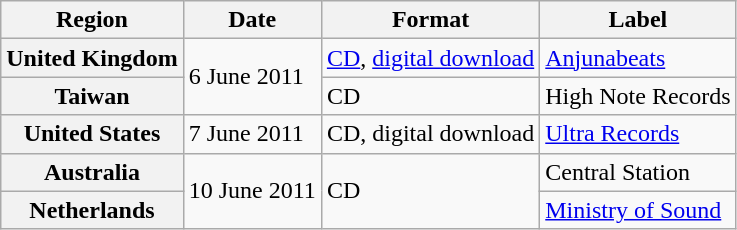<table class="wikitable plainrowheaders">
<tr>
<th scope="col">Region</th>
<th scope="col">Date</th>
<th scope="col">Format</th>
<th scope="col">Label</th>
</tr>
<tr>
<th scope="row">United Kingdom</th>
<td rowspan="2">6 June 2011</td>
<td><a href='#'>CD</a>, <a href='#'>digital download</a></td>
<td><a href='#'>Anjunabeats</a></td>
</tr>
<tr>
<th scope="row">Taiwan</th>
<td>CD</td>
<td>High Note Records</td>
</tr>
<tr>
<th scope="row">United States</th>
<td>7 June 2011</td>
<td>CD, digital download</td>
<td><a href='#'>Ultra Records</a></td>
</tr>
<tr>
<th scope="row">Australia</th>
<td rowspan="2">10 June 2011</td>
<td rowspan="2">CD</td>
<td>Central Station</td>
</tr>
<tr>
<th scope="row">Netherlands</th>
<td><a href='#'>Ministry of Sound</a></td>
</tr>
</table>
